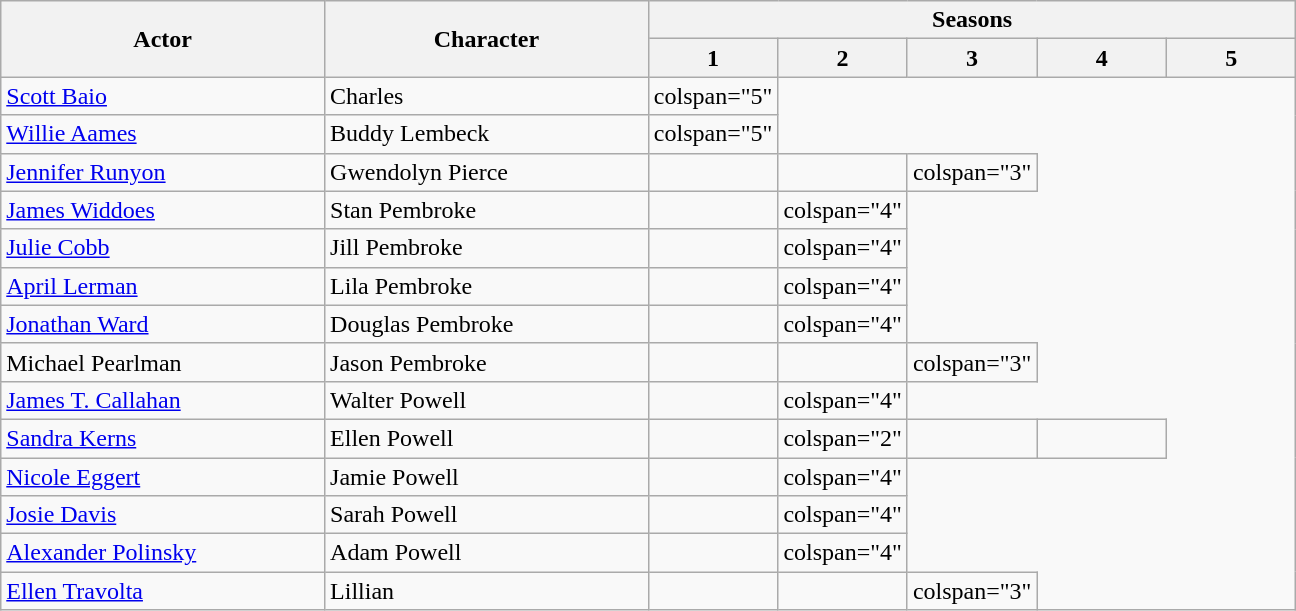<table class="wikitable">
<tr>
<th rowspan="2" width=25%>Actor</th>
<th rowspan="2" width=25%>Character</th>
<th colspan="5">Seasons</th>
</tr>
<tr>
<th width=10%>1</th>
<th width=10%>2</th>
<th width=10%>3</th>
<th width=10%>4</th>
<th width=10%>5</th>
</tr>
<tr>
<td><a href='#'>Scott Baio</a></td>
<td>Charles</td>
<td>colspan="5" </td>
</tr>
<tr>
<td><a href='#'>Willie Aames</a></td>
<td>Buddy Lembeck</td>
<td>colspan="5" </td>
</tr>
<tr>
<td><a href='#'>Jennifer Runyon</a></td>
<td>Gwendolyn Pierce</td>
<td></td>
<td></td>
<td>colspan="3" </td>
</tr>
<tr>
<td><a href='#'>James Widdoes</a></td>
<td>Stan Pembroke</td>
<td></td>
<td>colspan="4" </td>
</tr>
<tr>
<td><a href='#'>Julie Cobb</a></td>
<td>Jill Pembroke</td>
<td></td>
<td>colspan="4" </td>
</tr>
<tr>
<td><a href='#'>April Lerman</a></td>
<td>Lila Pembroke</td>
<td></td>
<td>colspan="4" </td>
</tr>
<tr>
<td><a href='#'>Jonathan Ward</a></td>
<td>Douglas Pembroke</td>
<td></td>
<td>colspan="4" </td>
</tr>
<tr>
<td>Michael Pearlman</td>
<td>Jason Pembroke</td>
<td></td>
<td></td>
<td>colspan="3" </td>
</tr>
<tr>
<td><a href='#'>James T. Callahan</a></td>
<td>Walter Powell</td>
<td></td>
<td>colspan="4" </td>
</tr>
<tr>
<td><a href='#'>Sandra Kerns</a></td>
<td>Ellen Powell</td>
<td></td>
<td>colspan="2" </td>
<td></td>
<td></td>
</tr>
<tr>
<td><a href='#'>Nicole Eggert</a></td>
<td>Jamie Powell</td>
<td></td>
<td>colspan="4" </td>
</tr>
<tr>
<td><a href='#'>Josie Davis</a></td>
<td>Sarah Powell</td>
<td></td>
<td>colspan="4" </td>
</tr>
<tr>
<td><a href='#'>Alexander Polinsky</a></td>
<td>Adam Powell</td>
<td></td>
<td>colspan="4" </td>
</tr>
<tr>
<td><a href='#'>Ellen Travolta</a></td>
<td>Lillian</td>
<td></td>
<td></td>
<td>colspan="3" </td>
</tr>
</table>
